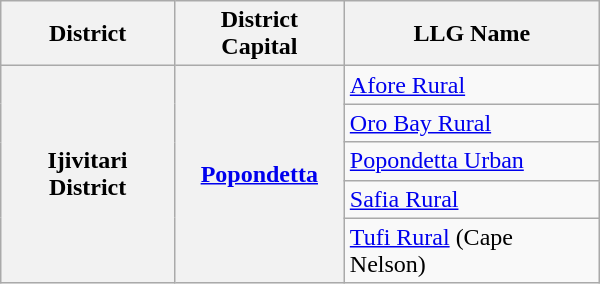<table class="wikitable" style="text-align: left;" width="400">
<tr>
<th>District</th>
<th>District Capital</th>
<th>LLG Name</th>
</tr>
<tr>
<th rowspan="5">Ijivitari District</th>
<th rowspan="5"><a href='#'>Popondetta</a></th>
<td><a href='#'>Afore Rural</a></td>
</tr>
<tr>
<td><a href='#'>Oro Bay Rural</a></td>
</tr>
<tr>
<td><a href='#'>Popondetta Urban</a></td>
</tr>
<tr>
<td><a href='#'>Safia Rural</a></td>
</tr>
<tr>
<td><a href='#'>Tufi Rural</a> (Cape Nelson)</td>
</tr>
</table>
